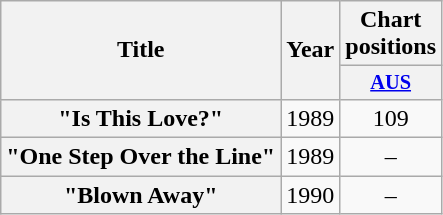<table class="wikitable plainrowheaders" style="text-align:center;">
<tr>
<th rowspan="2">Title</th>
<th rowspan="2">Year</th>
<th colspan="1">Chart positions</th>
</tr>
<tr>
<th scope="col" style="width:3em;font-size:85%;"><a href='#'>AUS</a><br></th>
</tr>
<tr>
<th scope="row">"Is This Love?"</th>
<td>1989</td>
<td>109</td>
</tr>
<tr>
<th scope="row">"One Step Over the Line"</th>
<td>1989</td>
<td>–</td>
</tr>
<tr>
<th scope="row">"Blown Away"</th>
<td>1990</td>
<td>–</td>
</tr>
</table>
